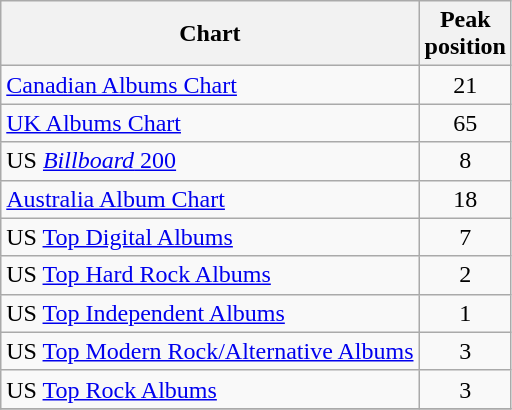<table class="wikitable sortable">
<tr>
<th>Chart</th>
<th>Peak<br>position</th>
</tr>
<tr>
<td><a href='#'>Canadian Albums Chart</a></td>
<td style="text-align:center;">21</td>
</tr>
<tr>
<td><a href='#'>UK Albums Chart</a></td>
<td style="text-align:center;">65</td>
</tr>
<tr>
<td>US <a href='#'><em>Billboard</em> 200</a></td>
<td style="text-align:center;">8</td>
</tr>
<tr>
<td><a href='#'>Australia Album Chart</a></td>
<td style="text-align:center;">18</td>
</tr>
<tr>
<td>US <a href='#'>Top Digital Albums</a></td>
<td style="text-align:center;">7</td>
</tr>
<tr>
<td>US <a href='#'>Top Hard Rock Albums</a></td>
<td style="text-align:center;">2</td>
</tr>
<tr>
<td>US <a href='#'>Top Independent Albums</a></td>
<td style="text-align:center;">1</td>
</tr>
<tr>
<td>US <a href='#'>Top Modern Rock/Alternative Albums</a></td>
<td style="text-align:center;">3</td>
</tr>
<tr>
<td>US <a href='#'>Top Rock Albums</a></td>
<td style="text-align:center;">3</td>
</tr>
<tr>
</tr>
</table>
